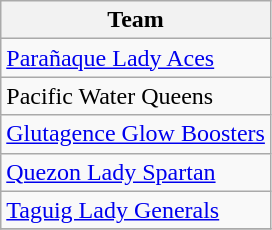<table class="wikitable">
<tr>
<th>Team</th>
</tr>
<tr>
<td><a href='#'>Parañaque Lady Aces</a></td>
</tr>
<tr>
<td>Pacific Water Queens</td>
</tr>
<tr>
<td><a href='#'>Glutagence Glow Boosters</a></td>
</tr>
<tr>
<td><a href='#'>Quezon Lady Spartan</a></td>
</tr>
<tr>
<td><a href='#'>Taguig Lady Generals</a></td>
</tr>
<tr>
</tr>
</table>
